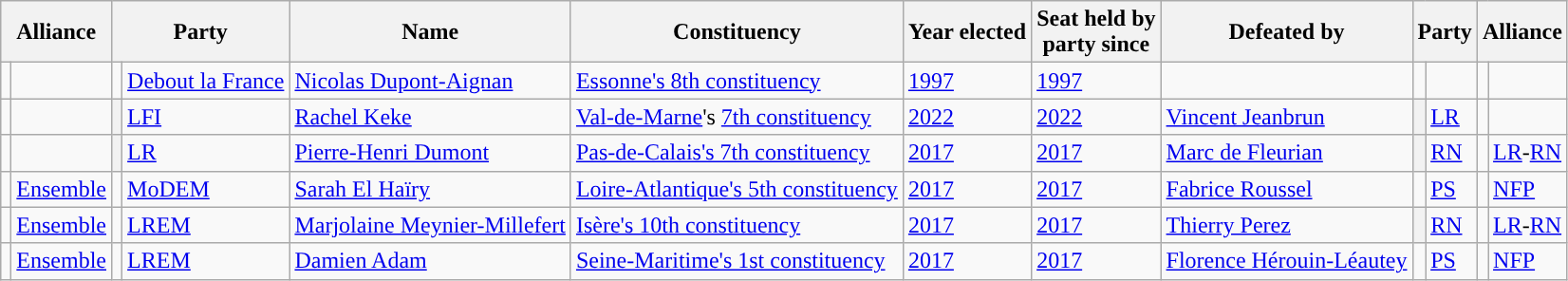<table class="wikitable">
<tr>
<th colspan="2">Alliance</th>
<th colspan="2">Party</th>
<th>Name</th>
<th>Constituency</th>
<th>Year elected</th>
<th>Seat held by<br>party since</th>
<th>Defeated by</th>
<th colspan="2">Party</th>
<th colspan="2">Alliance</th>
</tr>
<tr>
<td></td>
<td></td>
<td></td>
<td><a href='#'>Debout la France</a></td>
<td><a href='#'>Nicolas Dupont-Aignan</a></td>
<td><a href='#'>Essonne's 8th constituency</a></td>
<td><a href='#'>1997</a></td>
<td><a href='#'>1997</a></td>
<td></td>
<td></td>
<td></td>
<td></td>
<td></td>
</tr>
<tr>
<td></td>
<td></td>
<th style="background-color: "></th>
<td><a href='#'>LFI</a></td>
<td><a href='#'>Rachel Keke</a></td>
<td><a href='#'>Val-de-Marne</a>'s <a href='#'>7th constituency</a></td>
<td><a href='#'>2022</a></td>
<td><a href='#'>2022</a></td>
<td><a href='#'>Vincent Jeanbrun</a></td>
<th style="background-color: "></th>
<td><a href='#'>LR</a></td>
<td></td>
<td></td>
</tr>
<tr>
<td></td>
<td></td>
<th style="background-color: "></th>
<td><a href='#'>LR</a></td>
<td><a href='#'>Pierre-Henri Dumont</a></td>
<td><a href='#'>Pas-de-Calais's 7th constituency</a></td>
<td><a href='#'>2017</a></td>
<td><a href='#'>2017</a></td>
<td><a href='#'>Marc de Fleurian</a></td>
<th style="background-color: "></th>
<td><a href='#'>RN</a></td>
<td></td>
<td><a href='#'>LR</a>-<a href='#'>RN</a></td>
</tr>
<tr>
<td></td>
<td><a href='#'>Ensemble</a></td>
<td style="color:inherit;background:"></td>
<td><a href='#'>MoDEM</a></td>
<td><a href='#'>Sarah El Haïry</a></td>
<td><a href='#'>Loire-Atlantique's 5th constituency</a></td>
<td><a href='#'>2017</a></td>
<td><a href='#'>2017</a></td>
<td><a href='#'>Fabrice Roussel</a></td>
<td style="color:inherit;background:"></td>
<td><a href='#'>PS</a></td>
<td></td>
<td><a href='#'>NFP</a></td>
</tr>
<tr>
<td></td>
<td><a href='#'>Ensemble</a></td>
<td style="color:inherit;background-color: "></td>
<td><a href='#'>LREM</a></td>
<td><a href='#'>Marjolaine Meynier-Millefert</a></td>
<td><a href='#'>Isère's 10th constituency</a></td>
<td><a href='#'>2017</a></td>
<td><a href='#'>2017</a></td>
<td><a href='#'>Thierry Perez</a></td>
<th style="background-color: "></th>
<td><a href='#'>RN</a></td>
<td></td>
<td><a href='#'>LR</a>-<a href='#'>RN</a></td>
</tr>
<tr>
<td></td>
<td><a href='#'>Ensemble</a></td>
<td style="color:inherit;background-color: "></td>
<td><a href='#'>LREM</a></td>
<td><a href='#'>Damien Adam</a></td>
<td><a href='#'>Seine-Maritime's 1st constituency</a></td>
<td><a href='#'>2017</a></td>
<td><a href='#'>2017</a></td>
<td><a href='#'>Florence Hérouin-Léautey</a></td>
<td style="color:inherit;background:"></td>
<td><a href='#'>PS</a></td>
<td></td>
<td><a href='#'>NFP</a></td>
</tr>
</table>
